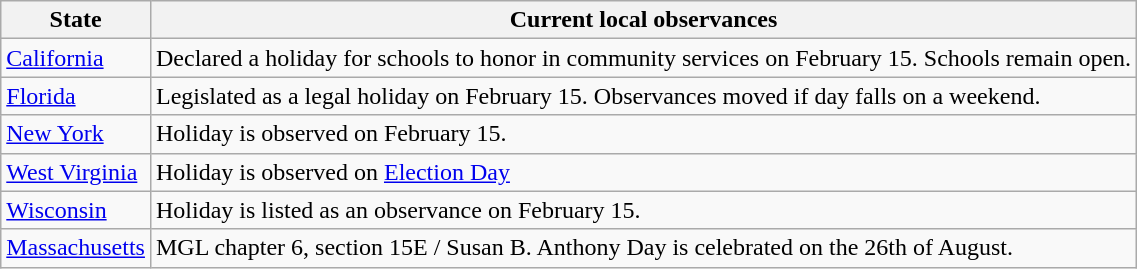<table class="wikitable">
<tr>
<th colspan=1>State</th>
<th>Current local observances</th>
</tr>
<tr>
<td><a href='#'>California</a></td>
<td>Declared a holiday for schools to honor in community services on February 15.  Schools remain open.</td>
</tr>
<tr>
<td><a href='#'>Florida</a></td>
<td>Legislated as a legal holiday on February 15.  Observances moved if day falls on a weekend.</td>
</tr>
<tr>
<td><a href='#'>New York</a></td>
<td>Holiday is observed on February 15.</td>
</tr>
<tr>
<td><a href='#'>West Virginia</a></td>
<td>Holiday is observed on <a href='#'>Election Day</a></td>
</tr>
<tr>
<td><a href='#'>Wisconsin</a></td>
<td>Holiday is listed as an observance on February 15.</td>
</tr>
<tr>
<td><a href='#'>Massachusetts</a></td>
<td>MGL chapter 6, section 15E / Susan B. Anthony Day is  celebrated on the 26th of August.</td>
</tr>
</table>
